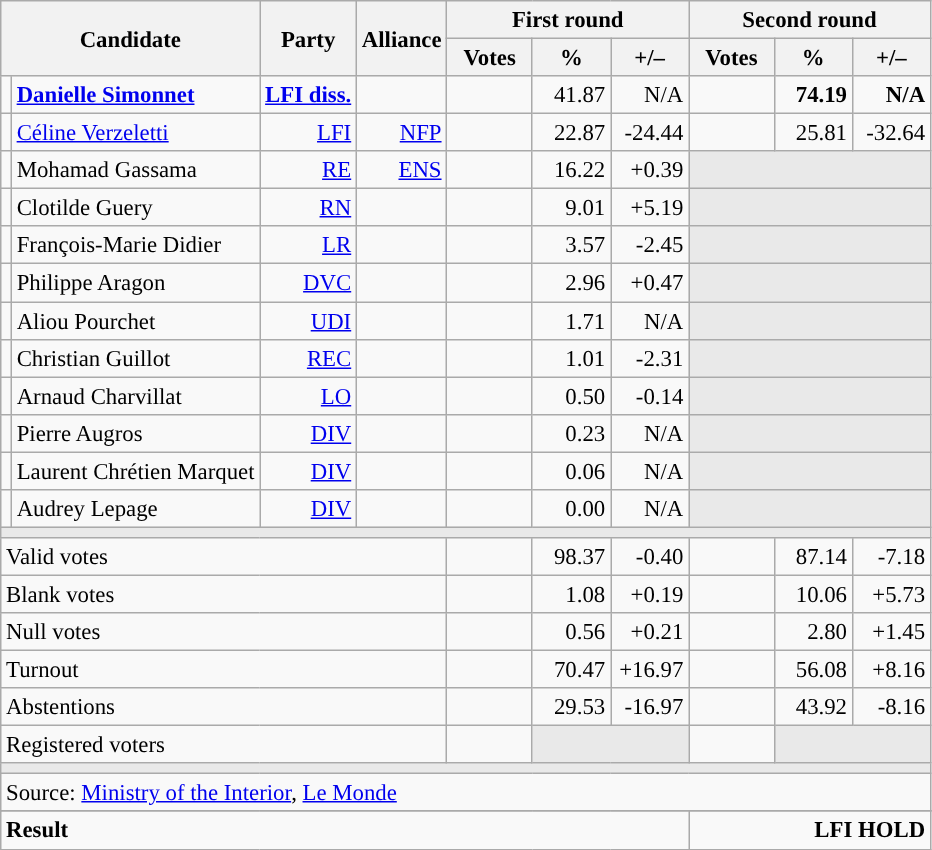<table class="wikitable" style="text-align:right;font-size:95%;">
<tr>
<th rowspan="2" colspan="2">Candidate</th>
<th rowspan="2">Party</th>
<th rowspan="2">Alliance</th>
<th colspan="3">First round</th>
<th colspan="3">Second round</th>
</tr>
<tr>
<th style="width:50px;">Votes</th>
<th style="width:45px;">%</th>
<th style="width:45px;">+/–</th>
<th style="width:50px;">Votes</th>
<th style="width:45px;">%</th>
<th style="width:45px;">+/–</th>
</tr>
<tr>
<td style="color:inherit;background:"></td>
<td style="text-align:left;"><strong><a href='#'>Danielle Simonnet</a></strong></td>
<td><a href='#'><strong>LFI diss.</strong></a></td>
<td></td>
<td></td>
<td>41.87</td>
<td>N/A</td>
<td><strong></strong></td>
<td><strong>74.19</strong></td>
<td><strong>N/A</strong></td>
</tr>
<tr>
<td style="color:inherit;background:"></td>
<td style="text-align:left;"><a href='#'>Céline Verzeletti</a></td>
<td><a href='#'>LFI</a></td>
<td><a href='#'>NFP</a></td>
<td></td>
<td>22.87</td>
<td>-24.44</td>
<td></td>
<td>25.81</td>
<td>-32.64</td>
</tr>
<tr>
<td style="color:inherit;background:"></td>
<td style="text-align:left;">Mohamad Gassama</td>
<td><a href='#'>RE</a></td>
<td><a href='#'>ENS</a></td>
<td></td>
<td>16.22</td>
<td>+0.39</td>
<td colspan="3" style="background:#E9E9E9;"></td>
</tr>
<tr>
<td style="color:inherit;background:"></td>
<td style="text-align:left;">Clotilde Guery</td>
<td><a href='#'>RN</a></td>
<td></td>
<td></td>
<td>9.01</td>
<td>+5.19</td>
<td colspan="3" style="background:#E9E9E9;"></td>
</tr>
<tr>
<td style="color:inherit;background:"></td>
<td style="text-align:left;">François-Marie Didier</td>
<td><a href='#'>LR</a></td>
<td></td>
<td></td>
<td>3.57</td>
<td>-2.45</td>
<td colspan="3" style="background:#E9E9E9;"></td>
</tr>
<tr>
<td style="color:inherit;background:"></td>
<td style="text-align:left;">Philippe Aragon</td>
<td><a href='#'>DVC</a></td>
<td></td>
<td></td>
<td>2.96</td>
<td>+0.47</td>
<td colspan="3" style="background:#E9E9E9;"></td>
</tr>
<tr>
<td style="color:inherit;background:"></td>
<td style="text-align:left;">Aliou Pourchet</td>
<td><a href='#'>UDI</a></td>
<td></td>
<td></td>
<td>1.71</td>
<td>N/A</td>
<td colspan="3" style="background:#E9E9E9;"></td>
</tr>
<tr>
<td style="color:inherit;background:"></td>
<td style="text-align:left;">Christian Guillot</td>
<td><a href='#'>REC</a></td>
<td></td>
<td></td>
<td>1.01</td>
<td>-2.31</td>
<td colspan="3" style="background:#E9E9E9;"></td>
</tr>
<tr>
<td style="color:inherit;background:"></td>
<td style="text-align:left;">Arnaud Charvillat</td>
<td><a href='#'>LO</a></td>
<td></td>
<td></td>
<td>0.50</td>
<td>-0.14</td>
<td colspan="3" style="background:#E9E9E9;"></td>
</tr>
<tr>
<td style="color:inherit;background:"></td>
<td style="text-align:left;">Pierre Augros</td>
<td><a href='#'>DIV</a></td>
<td></td>
<td></td>
<td>0.23</td>
<td>N/A</td>
<td colspan="3" style="background:#E9E9E9;"></td>
</tr>
<tr>
<td style="color:inherit;background:"></td>
<td style="text-align:left;">Laurent Chrétien Marquet</td>
<td><a href='#'>DIV</a></td>
<td></td>
<td></td>
<td>0.06</td>
<td>N/A</td>
<td colspan="3" style="background:#E9E9E9;"></td>
</tr>
<tr>
<td style="color:inherit;background:"></td>
<td style="text-align:left;">Audrey Lepage</td>
<td><a href='#'>DIV</a></td>
<td></td>
<td></td>
<td>0.00</td>
<td>N/A</td>
<td colspan="3" style="background:#E9E9E9;"></td>
</tr>
<tr>
<td colspan="10" style="background:#E9E9E9;"></td>
</tr>
<tr>
<td colspan="4" style="text-align:left;">Valid votes</td>
<td></td>
<td>98.37</td>
<td>-0.40</td>
<td></td>
<td>87.14</td>
<td>-7.18</td>
</tr>
<tr>
<td colspan="4" style="text-align:left;">Blank votes</td>
<td></td>
<td>1.08</td>
<td>+0.19</td>
<td></td>
<td>10.06</td>
<td>+5.73</td>
</tr>
<tr>
<td colspan="4" style="text-align:left;">Null votes</td>
<td></td>
<td>0.56</td>
<td>+0.21</td>
<td></td>
<td>2.80</td>
<td>+1.45</td>
</tr>
<tr>
<td colspan="4" style="text-align:left;">Turnout</td>
<td></td>
<td>70.47</td>
<td>+16.97</td>
<td></td>
<td>56.08</td>
<td>+8.16</td>
</tr>
<tr>
<td colspan="4" style="text-align:left;">Abstentions</td>
<td></td>
<td>29.53</td>
<td>-16.97</td>
<td></td>
<td>43.92</td>
<td>-8.16</td>
</tr>
<tr>
<td colspan="4" style="text-align:left;">Registered voters</td>
<td></td>
<td colspan="2" style="background:#E9E9E9;"></td>
<td></td>
<td colspan="2" style="background:#E9E9E9;"></td>
</tr>
<tr>
<td colspan="10" style="background:#E9E9E9;"></td>
</tr>
<tr>
<td colspan="10" style="text-align:left;">Source: <a href='#'>Ministry of the Interior</a>, <a href='#'>Le Monde</a></td>
</tr>
<tr>
</tr>
<tr style="font-weight:bold">
<td colspan="7" style="text-align:left;">Result</td>
<td colspan="7" style="background-color:">LFI HOLD</td>
</tr>
</table>
